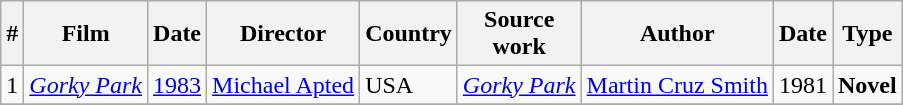<table class="wikitable">
<tr>
<th>#</th>
<th>Film</th>
<th>Date</th>
<th>Director</th>
<th>Country</th>
<th>Source<br>work</th>
<th>Author</th>
<th>Date</th>
<th>Type</th>
</tr>
<tr>
<td>1</td>
<td><em><a href='#'>Gorky Park</a></em></td>
<td><a href='#'>1983</a></td>
<td><a href='#'>Michael Apted</a></td>
<td>USA</td>
<td><em><a href='#'>Gorky Park</a></em></td>
<td><a href='#'>Martin Cruz Smith</a></td>
<td>1981</td>
<td><strong>Novel</strong></td>
</tr>
<tr>
</tr>
</table>
